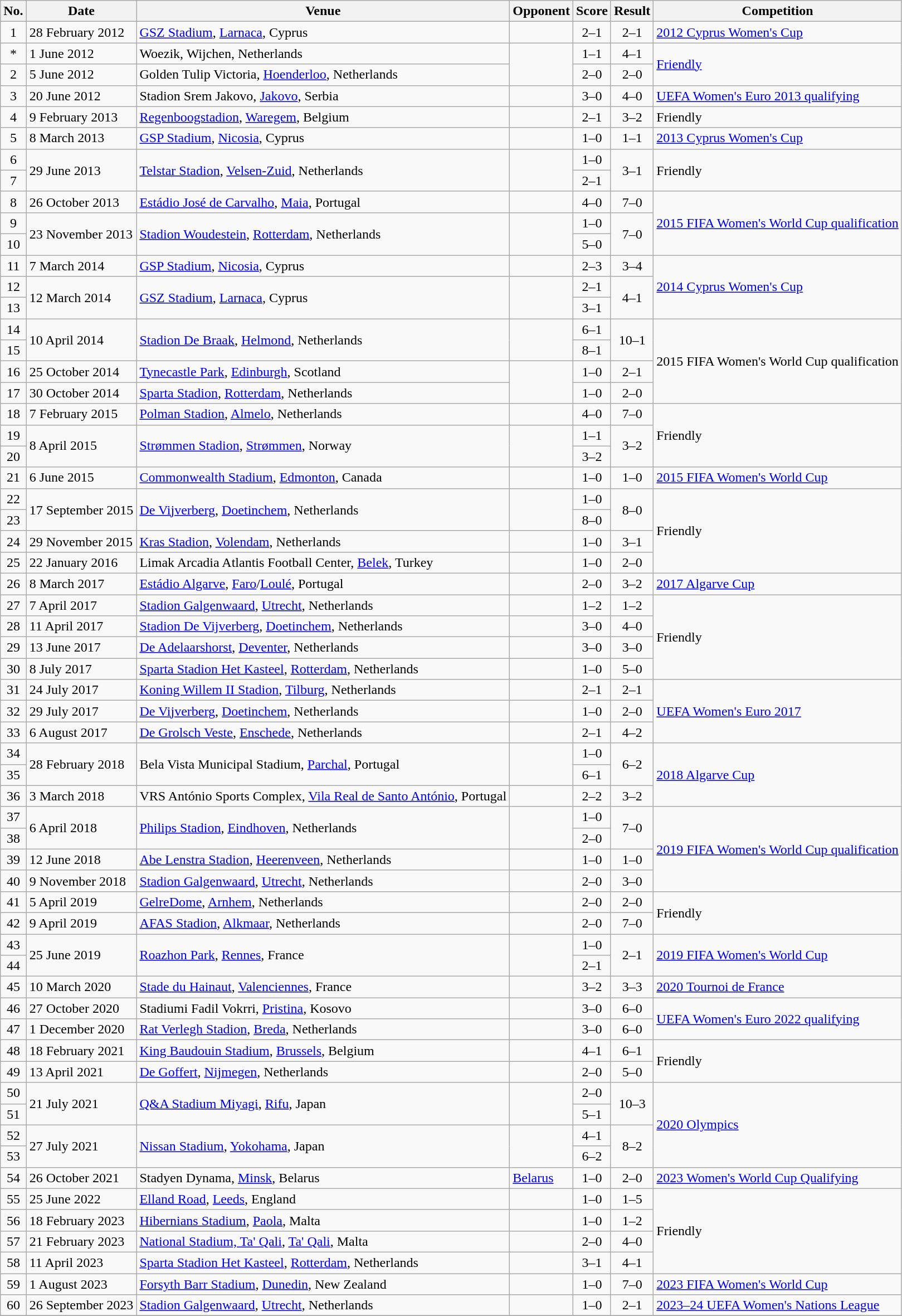<table class="wikitable sortable">
<tr>
<th class=unsortable scope="col">No.</th>
<th class=unsortable scope="col">Date</th>
<th class=unsortable scope="col">Venue</th>
<th scope="col">Opponent</th>
<th class=unsortable scope="col">Score</th>
<th class=unsortable scope="col">Result</th>
<th class=unsortable scope="col">Competition</th>
</tr>
<tr>
<td align="center">1</td>
<td>28 February 2012</td>
<td><a href='#'>GSZ Stadium</a>, <a href='#'>Larnaca</a>, Cyprus</td>
<td></td>
<td align="center">2–1</td>
<td align="center">2–1</td>
<td><a href='#'>2012 Cyprus Women's Cup</a></td>
</tr>
<tr>
<td align="center">*</td>
<td>1 June 2012</td>
<td>Woezik, Wijchen, Netherlands</td>
<td rowspan="2"></td>
<td align="center">1–1</td>
<td align="center">4–1</td>
<td rowspan="2"><a href='#'>Friendly</a></td>
</tr>
<tr>
<td align="center">2</td>
<td>5 June 2012</td>
<td>Golden Tulip Victoria, <a href='#'>Hoenderloo</a>, Netherlands</td>
<td align="center">2–0</td>
<td align="center">2–0</td>
</tr>
<tr>
<td align="center">3</td>
<td>20 June 2012</td>
<td>Stadion Srem Jakovo, <a href='#'>Jakovo</a>, Serbia</td>
<td></td>
<td align="center">3–0</td>
<td align="center">4–0</td>
<td><a href='#'>UEFA Women's Euro 2013 qualifying</a></td>
</tr>
<tr>
<td align="center">4</td>
<td>9 February 2013</td>
<td><a href='#'>Regenboogstadion</a>, <a href='#'>Waregem</a>, Belgium</td>
<td></td>
<td align="center">2–1</td>
<td align="center">3–2</td>
<td>Friendly</td>
</tr>
<tr>
<td align="center">5</td>
<td>8 March 2013</td>
<td><a href='#'>GSP Stadium</a>, <a href='#'>Nicosia</a>, Cyprus</td>
<td></td>
<td align="center">1–0</td>
<td align="center">1–1</td>
<td><a href='#'>2013 Cyprus Women's Cup</a></td>
</tr>
<tr>
<td align="center">6</td>
<td rowspan="2">29 June 2013</td>
<td rowspan="2"><a href='#'>Telstar Stadion</a>, <a href='#'>Velsen-Zuid</a>, Netherlands</td>
<td rowspan="2"></td>
<td align="center">1–0</td>
<td align=center rowspan="2">3–1</td>
<td rowspan="2">Friendly</td>
</tr>
<tr>
<td align="center">7</td>
<td align="center">2–1</td>
</tr>
<tr>
<td align="center">8</td>
<td>26 October 2013</td>
<td><a href='#'>Estádio José de Carvalho</a>, <a href='#'>Maia</a>, Portugal</td>
<td></td>
<td align="center">4–0</td>
<td align="center">7–0</td>
<td rowspan="3"><a href='#'>2015 FIFA Women's World Cup qualification</a></td>
</tr>
<tr>
<td align="center">9</td>
<td rowspan="2">23 November 2013</td>
<td rowspan="2"><a href='#'>Stadion Woudestein</a>, <a href='#'>Rotterdam</a>, Netherlands</td>
<td rowspan="2"></td>
<td align="center">1–0</td>
<td align=center rowspan="2">7–0</td>
</tr>
<tr>
<td align="center">10</td>
<td align="center">5–0</td>
</tr>
<tr>
<td align="center">11</td>
<td>7 March 2014</td>
<td><a href='#'>GSP Stadium</a>, <a href='#'>Nicosia</a>, Cyprus</td>
<td></td>
<td align="center">2–3</td>
<td align="center">3–4</td>
<td rowspan="3"><a href='#'>2014 Cyprus Women's Cup</a></td>
</tr>
<tr>
<td align="center">12</td>
<td rowspan="2">12 March 2014</td>
<td rowspan="2"><a href='#'>GSZ Stadium</a>, <a href='#'>Larnaca</a>, Cyprus</td>
<td rowspan="2"></td>
<td align="center">2–1</td>
<td align=center rowspan="2">4–1</td>
</tr>
<tr>
<td align="center">13</td>
<td align="center">3–1</td>
</tr>
<tr>
<td align="center">14</td>
<td rowspan="2">10 April 2014</td>
<td rowspan="2"><a href='#'>Stadion De Braak</a>, <a href='#'>Helmond</a>, Netherlands</td>
<td rowspan="2"></td>
<td align="center">6–1</td>
<td align=center rowspan="2">10–1</td>
<td rowspan="4">2015 FIFA Women's World Cup qualification</td>
</tr>
<tr>
<td align="center">15</td>
<td align="center">8–1</td>
</tr>
<tr>
<td align="center">16</td>
<td>25 October 2014</td>
<td><a href='#'>Tynecastle Park</a>, <a href='#'>Edinburgh</a>, Scotland</td>
<td rowspan="2"></td>
<td align="center">1–0</td>
<td align="center">2–1</td>
</tr>
<tr>
<td align="center">17</td>
<td>30 October 2014</td>
<td><a href='#'>Sparta Stadion</a>, <a href='#'>Rotterdam</a>, Netherlands</td>
<td align="center">1–0</td>
<td align="center">2–0</td>
</tr>
<tr>
<td align="center">18</td>
<td>7 February 2015</td>
<td><a href='#'>Polman Stadion</a>, <a href='#'>Almelo</a>, Netherlands</td>
<td></td>
<td align="center">4–0</td>
<td align="center">7–0</td>
<td rowspan="3">Friendly</td>
</tr>
<tr>
<td align="center">19</td>
<td rowspan="2">8 April 2015</td>
<td rowspan="2"><a href='#'>Strømmen Stadion</a>, <a href='#'>Strømmen</a>, Norway</td>
<td rowspan="2"></td>
<td align="center">1–1</td>
<td align=center rowspan="2">3–2</td>
</tr>
<tr>
<td align="center">20</td>
<td align="center">3–2</td>
</tr>
<tr>
<td align="center">21</td>
<td>6 June 2015</td>
<td><a href='#'>Commonwealth Stadium</a>, <a href='#'>Edmonton</a>, Canada</td>
<td></td>
<td align="center">1–0</td>
<td align="center">1–0</td>
<td><a href='#'>2015 FIFA Women's World Cup</a></td>
</tr>
<tr>
<td align="center">22</td>
<td rowspan="2">17 September 2015</td>
<td rowspan="2"><a href='#'>De Vijverberg</a>, <a href='#'>Doetinchem</a>, Netherlands</td>
<td rowspan="2"></td>
<td align="center">1–0</td>
<td align=center rowspan="2">8–0</td>
<td rowspan="4">Friendly</td>
</tr>
<tr>
<td align="center">23</td>
<td align="center">8–0</td>
</tr>
<tr>
<td align="center">24</td>
<td>29 November 2015</td>
<td><a href='#'>Kras Stadion</a>, <a href='#'>Volendam</a>, Netherlands</td>
<td></td>
<td align="center">1–0</td>
<td align="center">3–1</td>
</tr>
<tr>
<td align="center">25</td>
<td>22 January 2016</td>
<td>Limak Arcadia Atlantis Football Center, <a href='#'>Belek</a>, Turkey</td>
<td></td>
<td align="center">1–0</td>
<td align="center">2–0</td>
</tr>
<tr>
<td align="center">26</td>
<td>8 March 2017</td>
<td><a href='#'>Estádio Algarve</a>, <a href='#'>Faro</a>/<a href='#'>Loulé</a>, Portugal</td>
<td></td>
<td align="center">2–0</td>
<td align="center">3–2</td>
<td><a href='#'>2017 Algarve Cup</a></td>
</tr>
<tr>
<td align="center">27</td>
<td>7 April 2017</td>
<td><a href='#'>Stadion Galgenwaard</a>, <a href='#'>Utrecht</a>, Netherlands</td>
<td></td>
<td align="center">1–2</td>
<td align="center">1–2</td>
<td rowspan="4">Friendly</td>
</tr>
<tr>
<td align="center">28</td>
<td>11 April 2017</td>
<td><a href='#'>Stadion De Vijverberg</a>, <a href='#'>Doetinchem</a>, Netherlands</td>
<td></td>
<td align="center">3–0</td>
<td align="center">4–0</td>
</tr>
<tr>
<td align="center">29</td>
<td>13 June 2017</td>
<td><a href='#'>De Adelaarshorst</a>, <a href='#'>Deventer</a>, Netherlands</td>
<td></td>
<td align="center">3–0</td>
<td align="center">3–0</td>
</tr>
<tr>
<td align="center">30</td>
<td>8 July 2017</td>
<td><a href='#'>Sparta Stadion Het Kasteel</a>, <a href='#'>Rotterdam</a>, Netherlands</td>
<td></td>
<td align="center">1–0</td>
<td align="center">5–0</td>
</tr>
<tr>
<td align="center">31</td>
<td>24 July 2017</td>
<td><a href='#'>Koning Willem II Stadion</a>, <a href='#'>Tilburg</a>, Netherlands</td>
<td></td>
<td align="center">2–1</td>
<td align="center">2–1</td>
<td rowspan="3"><a href='#'>UEFA Women's Euro 2017</a></td>
</tr>
<tr>
<td align="center">32</td>
<td>29 July 2017</td>
<td><a href='#'>De Vijverberg</a>, <a href='#'>Doetinchem</a>, Netherlands</td>
<td></td>
<td align="center">1–0</td>
<td align="center">2–0</td>
</tr>
<tr>
<td align="center">33</td>
<td>6 August 2017</td>
<td><a href='#'>De Grolsch Veste</a>, <a href='#'>Enschede</a>, Netherlands</td>
<td></td>
<td align="center">2–1</td>
<td align="center">4–2</td>
</tr>
<tr>
<td align="center">34</td>
<td rowspan="2">28 February 2018</td>
<td rowspan="2">Bela Vista Municipal Stadium, <a href='#'>Parchal</a>, Portugal</td>
<td rowspan="2"></td>
<td align="center">1–0</td>
<td align=center rowspan="2">6–2</td>
<td rowspan="3"><a href='#'>2018 Algarve Cup</a></td>
</tr>
<tr>
<td align="center">35</td>
<td align="center">6–1</td>
</tr>
<tr>
<td align="center">36</td>
<td>3 March 2018</td>
<td>VRS António Sports Complex, <a href='#'>Vila Real de Santo António</a>, Portugal</td>
<td></td>
<td align="center">2–2</td>
<td align="center">3–2</td>
</tr>
<tr>
<td align="center">37</td>
<td rowspan="2">6 April 2018</td>
<td rowspan="2"><a href='#'>Philips Stadion</a>, <a href='#'>Eindhoven</a>, Netherlands</td>
<td rowspan="2"></td>
<td align="center">1–0</td>
<td align=center rowspan="2">7–0</td>
<td rowspan="4"><a href='#'>2019 FIFA Women's World Cup qualification</a></td>
</tr>
<tr>
<td align="center">38</td>
<td align="center">2–0</td>
</tr>
<tr>
<td align="center">39</td>
<td>12 June 2018</td>
<td><a href='#'>Abe Lenstra Stadion</a>, <a href='#'>Heerenveen</a>, Netherlands</td>
<td></td>
<td align="center">1–0</td>
<td align="center">1–0</td>
</tr>
<tr>
<td align="center">40</td>
<td>9 November 2018</td>
<td><a href='#'>Stadion Galgenwaard</a>, <a href='#'>Utrecht</a>, Netherlands</td>
<td></td>
<td align="center">2–0</td>
<td align="center">3–0</td>
</tr>
<tr>
<td align="center">41</td>
<td>5 April 2019</td>
<td><a href='#'>GelreDome</a>, <a href='#'>Arnhem</a>, Netherlands</td>
<td></td>
<td align="center">2–0</td>
<td align="center">2–0</td>
<td rowspan="2">Friendly</td>
</tr>
<tr>
<td align="center">42</td>
<td>9 April 2019</td>
<td><a href='#'>AFAS Stadion</a>, <a href='#'>Alkmaar</a>, Netherlands</td>
<td></td>
<td align="center">2–0</td>
<td align="center">7–0</td>
</tr>
<tr>
<td align="center">43</td>
<td rowspan="2">25 June 2019</td>
<td rowspan="2"><a href='#'>Roazhon Park</a>, <a href='#'>Rennes</a>, France</td>
<td rowspan="2"></td>
<td align="center">1–0</td>
<td align=center rowspan="2">2–1</td>
<td rowspan="2"><a href='#'>2019 FIFA Women's World Cup</a></td>
</tr>
<tr>
<td align="center">44</td>
<td align="center">2–1</td>
</tr>
<tr>
<td align="center">45</td>
<td>10 March 2020</td>
<td><a href='#'>Stade du Hainaut</a>, <a href='#'>Valenciennes</a>, France</td>
<td></td>
<td align="center">3–2</td>
<td align="center">3–3</td>
<td><a href='#'>2020 Tournoi de France</a></td>
</tr>
<tr>
<td align="center">46</td>
<td>27 October 2020</td>
<td>Stadiumi Fadil Vokrri, <a href='#'>Pristina</a>, Kosovo</td>
<td></td>
<td align=center>3–0</td>
<td align="center">6–0</td>
<td rowspan="2"><a href='#'>UEFA Women's Euro 2022 qualifying</a></td>
</tr>
<tr>
<td align="center">47</td>
<td>1 December 2020</td>
<td><a href='#'>Rat Verlegh Stadion</a>, <a href='#'>Breda</a>, Netherlands</td>
<td></td>
<td align="center">3–0</td>
<td align="center">6–0</td>
</tr>
<tr>
<td align="center">48</td>
<td>18 February 2021</td>
<td><a href='#'>King Baudouin Stadium</a>, <a href='#'>Brussels</a>, Belgium</td>
<td></td>
<td align="center">4–1</td>
<td align="center">6–1</td>
<td rowspan="2">Friendly</td>
</tr>
<tr>
<td align="center">49</td>
<td>13 April 2021</td>
<td><a href='#'>De Goffert</a>, <a href='#'>Nijmegen</a>, Netherlands</td>
<td></td>
<td align="center">2–0</td>
<td align="center">5–0</td>
</tr>
<tr>
<td align="center">50</td>
<td rowspan="2">21 July 2021</td>
<td rowspan="2"><a href='#'>Q&A Stadium Miyagi</a>, <a href='#'>Rifu</a>, Japan</td>
<td rowspan="2"></td>
<td align="center">2–0</td>
<td align=center rowspan="2">10–3</td>
<td rowspan="4"><a href='#'>2020 Olympics</a></td>
</tr>
<tr>
<td align="center">51</td>
<td align="center">5–1</td>
</tr>
<tr>
<td align="center">52</td>
<td rowspan="2">27 July 2021</td>
<td rowspan="2"><a href='#'>Nissan Stadium</a>, <a href='#'>Yokohama</a>, Japan</td>
<td rowspan="2"></td>
<td align="center">4–1</td>
<td align=center rowspan="2">8–2</td>
</tr>
<tr>
<td align="center">53</td>
<td align="center">6–2</td>
</tr>
<tr>
<td align="center">54</td>
<td>26 October 2021</td>
<td>Stadyen Dynama, <a href='#'>Minsk</a>, Belarus</td>
<td> <a href='#'>Belarus</a></td>
<td align="center">1–0</td>
<td align="center">2–0</td>
<td><a href='#'>2023 Women's World Cup Qualifying</a></td>
</tr>
<tr>
<td align="center">55</td>
<td>25 June 2022</td>
<td><a href='#'>Elland Road</a>, <a href='#'>Leeds</a>, England</td>
<td></td>
<td align="center">1–0</td>
<td align="center">1–5</td>
<td rowspan="4">Friendly</td>
</tr>
<tr>
<td align="center">56</td>
<td>18 February 2023</td>
<td><a href='#'>Hibernians Stadium</a>, <a href='#'>Paola</a>, Malta</td>
<td></td>
<td align="center">1–0</td>
<td align="center">1–2</td>
</tr>
<tr>
<td align="center">57</td>
<td>21 February 2023</td>
<td><a href='#'>National Stadium, Ta' Qali</a>, <a href='#'>Ta' Qali</a>, Malta</td>
<td></td>
<td align="center">2–0</td>
<td align="center">4–0</td>
</tr>
<tr>
<td align="center">58</td>
<td>11 April 2023</td>
<td><a href='#'>Sparta Stadion Het Kasteel</a>, <a href='#'>Rotterdam</a>, Netherlands</td>
<td></td>
<td align="center">3–1</td>
<td align="center">4–1</td>
</tr>
<tr>
<td align="center">59</td>
<td>1 August 2023</td>
<td><a href='#'>Forsyth Barr Stadium</a>, <a href='#'>Dunedin</a>, New Zealand</td>
<td></td>
<td align="center">1–0</td>
<td align="center">7–0</td>
<td><a href='#'>2023 FIFA Women's World Cup</a></td>
</tr>
<tr>
<td align="center">60</td>
<td>26 September 2023</td>
<td><a href='#'>Stadion Galgenwaard</a>, <a href='#'>Utrecht</a>, Netherlands</td>
<td></td>
<td align="center">1–0</td>
<td align="center">2–1</td>
<td><a href='#'>2023–24 UEFA Women's Nations League</a></td>
</tr>
<tr>
</tr>
</table>
